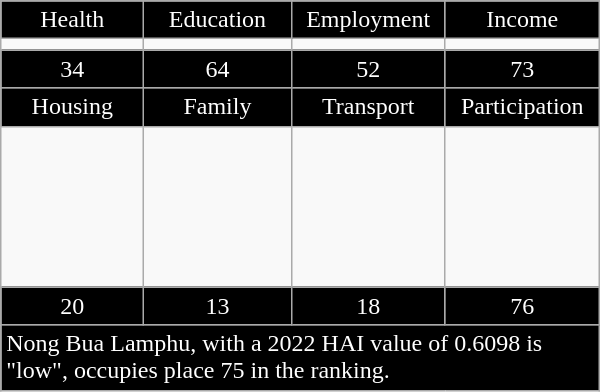<table class="wikitable floatright" style="width:400px;">
<tr>
<td style="text-align:center; width:100px; background:black; color:white;">Health</td>
<td style="text-align:center; width:100px; background:black; color:white;">Education</td>
<td style="text-align:center; width:100px; background:black; color:white;">Employment</td>
<td style="text-align:center; width:100px; background:black; color:white;">Income</td>
</tr>
<tr>
<td></td>
<td></td>
<td></td>
<td></td>
</tr>
<tr>
<td style="text-align:center; background:black; color:white;">34</td>
<td style="text-align:center; background:black; color:white;">64</td>
<td style="text-align:center; background:black; color:white;">52</td>
<td style="text-align:center; background:black; color:white;">73</td>
</tr>
<tr>
<td style="text-align:center; background:black; color:white;">Housing</td>
<td style="text-align:center; background:black; color:white;">Family</td>
<td style="text-align:center; background:black; color:white;">Transport</td>
<td style="text-align:center; background:black; color:white;">Participation</td>
</tr>
<tr>
<td style="height:100px;"></td>
<td></td>
<td></td>
<td></td>
</tr>
<tr>
<td style="text-align:center; background:black; color:white;">20</td>
<td style="text-align:center; background:black; color:white;">13</td>
<td style="text-align:center; background:black; color:white;">18</td>
<td style="text-align:center; background:black; color:white;">76</td>
</tr>
<tr>
<td colspan="4"; style="background:black; color:white;">Nong Bua Lamphu, with a 2022 HAI value of 0.6098 is "low", occupies place 75 in the ranking.</td>
</tr>
</table>
